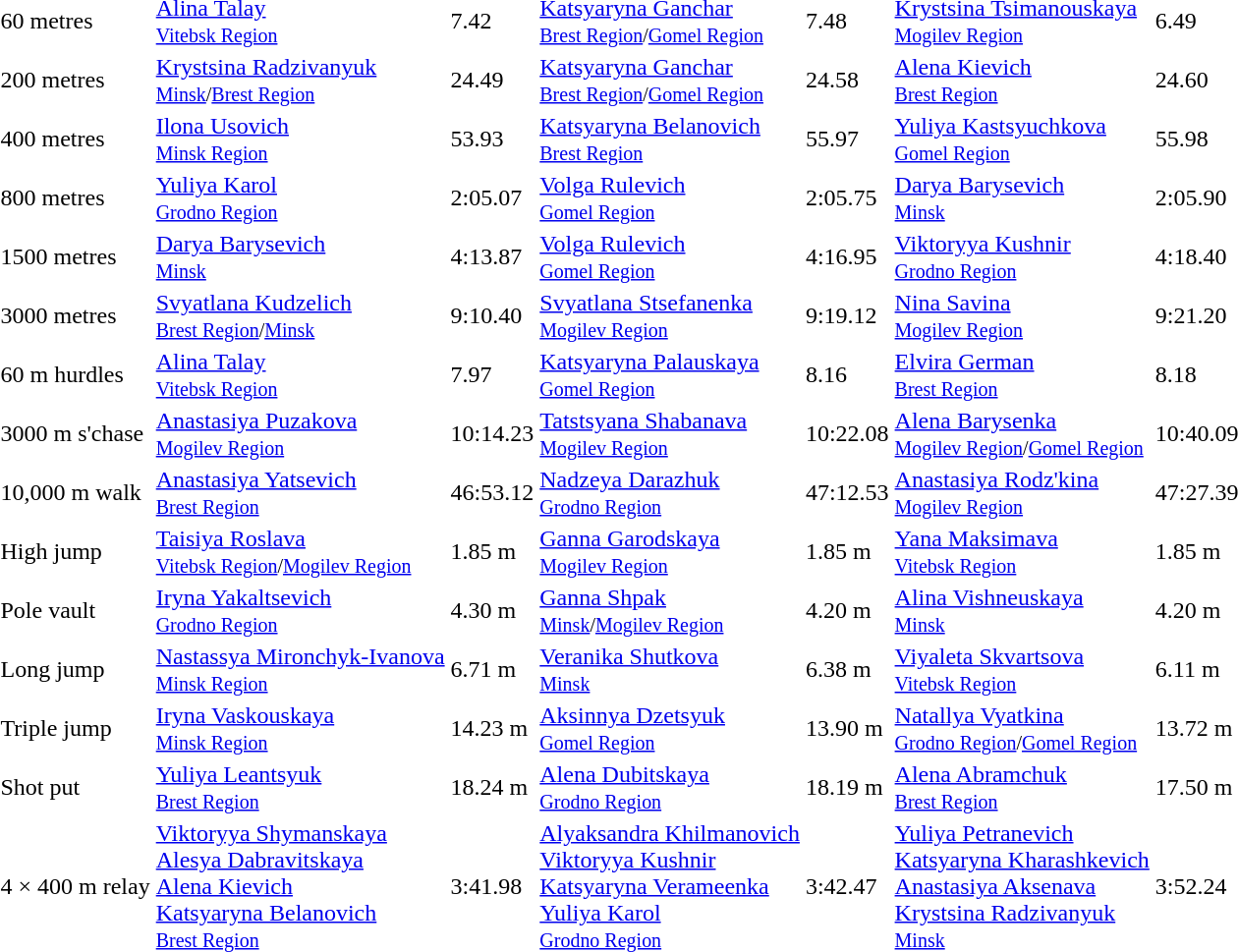<table>
<tr>
<td>60 metres</td>
<td><a href='#'>Alina Talay</a><br><small><a href='#'>Vitebsk Region</a></small></td>
<td>7.42</td>
<td><a href='#'>Katsyaryna Ganchar</a><br><small><a href='#'>Brest Region</a>/<a href='#'>Gomel Region</a></small></td>
<td>7.48</td>
<td><a href='#'>Krystsina Tsimanouskaya</a><br><small><a href='#'>Mogilev Region</a></small></td>
<td>6.49</td>
</tr>
<tr>
<td>200 metres</td>
<td><a href='#'>Krystsina Radzivanyuk</a><br><small><a href='#'>Minsk</a>/<a href='#'>Brest Region</a></small></td>
<td>24.49</td>
<td><a href='#'>Katsyaryna Ganchar</a><br><small><a href='#'>Brest Region</a>/<a href='#'>Gomel Region</a></small></td>
<td>24.58</td>
<td><a href='#'>Alena Kievich</a><br><small><a href='#'>Brest Region</a></small></td>
<td>24.60</td>
</tr>
<tr>
<td>400 metres</td>
<td><a href='#'>Ilona Usovich</a><br><small><a href='#'>Minsk Region</a></small></td>
<td>53.93</td>
<td><a href='#'>Katsyaryna Belanovich</a><br><small><a href='#'>Brest Region</a></small></td>
<td>55.97</td>
<td><a href='#'>Yuliya Kastsyuchkova</a><br><small><a href='#'>Gomel Region</a></small></td>
<td>55.98</td>
</tr>
<tr>
<td>800 metres</td>
<td><a href='#'>Yuliya Karol</a><br><small><a href='#'>Grodno Region</a></small></td>
<td>2:05.07</td>
<td><a href='#'>Volga Rulevich</a><br><small><a href='#'>Gomel Region</a></small></td>
<td>2:05.75</td>
<td><a href='#'>Darya Barysevich</a><br><small><a href='#'>Minsk</a></small></td>
<td>2:05.90</td>
</tr>
<tr>
<td>1500 metres</td>
<td><a href='#'>Darya Barysevich</a><br><small><a href='#'>Minsk</a></small></td>
<td>4:13.87</td>
<td><a href='#'>Volga Rulevich</a><br><small><a href='#'>Gomel Region</a></small></td>
<td>4:16.95</td>
<td><a href='#'>Viktoryya Kushnir</a><br><small><a href='#'>Grodno Region</a></small></td>
<td>4:18.40</td>
</tr>
<tr>
<td>3000 metres</td>
<td><a href='#'>Svyatlana Kudzelich</a><br><small><a href='#'>Brest Region</a>/<a href='#'>Minsk</a></small></td>
<td>9:10.40</td>
<td><a href='#'>Svyatlana Stsefanenka</a><br><small><a href='#'>Mogilev Region</a></small></td>
<td>9:19.12</td>
<td><a href='#'>Nina Savina</a><br><small><a href='#'>Mogilev Region</a></small></td>
<td>9:21.20</td>
</tr>
<tr>
<td>60 m hurdles</td>
<td><a href='#'>Alina Talay</a><br><small><a href='#'>Vitebsk Region</a></small></td>
<td>7.97</td>
<td><a href='#'>Katsyaryna Palauskaya</a><br><small><a href='#'>Gomel Region</a></small></td>
<td>8.16</td>
<td><a href='#'>Elvira German</a><br><small><a href='#'>Brest Region</a></small></td>
<td>8.18</td>
</tr>
<tr>
<td>3000 m s'chase</td>
<td><a href='#'>Anastasiya Puzakova</a><br><small><a href='#'>Mogilev Region</a></small></td>
<td>10:14.23</td>
<td><a href='#'>Tatstsyana Shabanava</a><br><small><a href='#'>Mogilev Region</a></small></td>
<td>10:22.08</td>
<td><a href='#'>Alena Barysenka</a><br><small><a href='#'>Mogilev Region</a>/<a href='#'>Gomel Region</a></small></td>
<td>10:40.09</td>
</tr>
<tr>
<td>10,000 m walk</td>
<td><a href='#'>Anastasiya Yatsevich</a><br><small><a href='#'>Brest Region</a></small></td>
<td>46:53.12</td>
<td><a href='#'>Nadzeya Darazhuk</a><br><small><a href='#'>Grodno Region</a></small></td>
<td>47:12.53</td>
<td><a href='#'>Anastasiya Rodz'kina</a><br><small><a href='#'>Mogilev Region</a></small></td>
<td>47:27.39</td>
</tr>
<tr>
<td>High jump</td>
<td><a href='#'>Taisiya Roslava</a><br><small><a href='#'>Vitebsk Region</a>/<a href='#'>Mogilev Region</a></small></td>
<td>1.85 m</td>
<td><a href='#'>Ganna Garodskaya</a><br><small><a href='#'>Mogilev Region</a></small></td>
<td>1.85 m</td>
<td><a href='#'>Yana Maksimava</a><br><small><a href='#'>Vitebsk Region</a></small></td>
<td>1.85 m</td>
</tr>
<tr>
<td>Pole vault</td>
<td><a href='#'>Iryna Yakaltsevich</a><br><small><a href='#'>Grodno Region</a></small></td>
<td>4.30 m</td>
<td><a href='#'>Ganna Shpak</a><br><small><a href='#'>Minsk</a>/<a href='#'>Mogilev Region</a></small></td>
<td>4.20 m</td>
<td><a href='#'>Alina Vishneuskaya</a><br><small><a href='#'>Minsk</a></small></td>
<td>4.20 m</td>
</tr>
<tr>
<td>Long jump</td>
<td><a href='#'>Nastassya Mironchyk-Ivanova</a><br><small><a href='#'>Minsk Region</a></small></td>
<td>6.71 m</td>
<td><a href='#'>Veranika Shutkova</a><br><small><a href='#'>Minsk</a></small></td>
<td>6.38 m</td>
<td><a href='#'>Viyaleta Skvartsova</a><br><small><a href='#'>Vitebsk Region</a></small></td>
<td>6.11 m</td>
</tr>
<tr>
<td>Triple jump</td>
<td><a href='#'>Iryna Vaskouskaya</a><br><small><a href='#'>Minsk Region</a></small></td>
<td>14.23 m</td>
<td><a href='#'>Aksinnya Dzetsyuk</a><br><small><a href='#'>Gomel Region</a></small></td>
<td>13.90 m</td>
<td><a href='#'>Natallya Vyatkina</a><br><small><a href='#'>Grodno Region</a>/<a href='#'>Gomel Region</a></small></td>
<td>13.72 m</td>
</tr>
<tr>
<td>Shot put</td>
<td><a href='#'>Yuliya Leantsyuk</a><br><small><a href='#'>Brest Region</a></small></td>
<td>18.24 m</td>
<td><a href='#'>Alena Dubitskaya</a><br><small><a href='#'>Grodno Region</a></small></td>
<td>18.19 m</td>
<td><a href='#'>Alena Abramchuk</a><br><small><a href='#'>Brest Region</a></small></td>
<td>17.50 m</td>
</tr>
<tr>
<td>4 × 400 m relay</td>
<td><a href='#'>Viktoryya Shymanskaya</a><br> <a href='#'>Alesya Dabravitskaya</a><br> <a href='#'>Alena Kievich</a><br> <a href='#'>Katsyaryna Belanovich</a><br><small><a href='#'>Brest Region</a></small></td>
<td>3:41.98</td>
<td><a href='#'>Alyaksandra Khilmanovich</a><br> <a href='#'>Viktoryya Kushnir</a><br> <a href='#'>Katsyaryna Verameenka</a><br> <a href='#'>Yuliya Karol</a><br><small><a href='#'>Grodno Region</a></small></td>
<td>3:42.47</td>
<td><a href='#'>Yuliya Petranevich</a><br> <a href='#'>Katsyaryna Kharashkevich</a><br> <a href='#'>Anastasiya Aksenava</a><br> <a href='#'>Krystsina Radzivanyuk</a><br><small><a href='#'>Minsk</a></small></td>
<td>3:52.24</td>
</tr>
</table>
